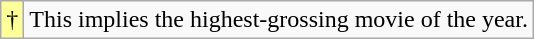<table class="wikitable">
<tr>
<td style="background-color:#FFFF99">†</td>
<td>This implies the highest-grossing movie of the year.</td>
</tr>
</table>
